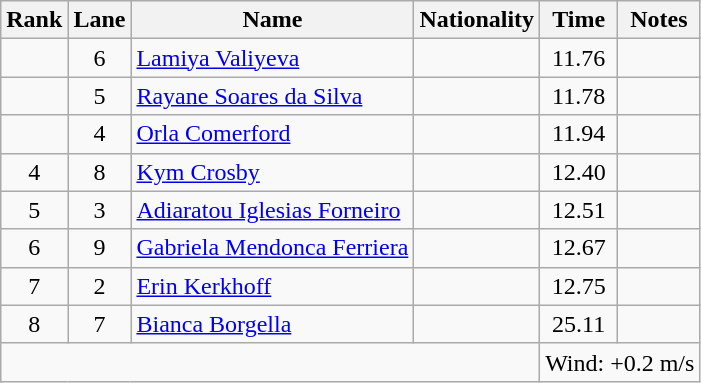<table class="wikitable sortable" style="text-align:center">
<tr>
<th>Rank</th>
<th>Lane</th>
<th>Name</th>
<th>Nationality</th>
<th>Time</th>
<th>Notes</th>
</tr>
<tr>
<td></td>
<td>6</td>
<td align="left"><a href='#'>Lamiya Valiyeva</a></td>
<td align="left"></td>
<td>11.76</td>
<td></td>
</tr>
<tr>
<td></td>
<td>5</td>
<td align="left"><a href='#'>Rayane Soares da Silva</a></td>
<td align="left"></td>
<td>11.78</td>
<td></td>
</tr>
<tr>
<td></td>
<td>4</td>
<td align="left"><a href='#'>Orla Comerford</a></td>
<td align="left"></td>
<td>11.94</td>
<td></td>
</tr>
<tr>
<td>4</td>
<td>8</td>
<td align="left"><a href='#'>Kym Crosby</a></td>
<td align="left"></td>
<td>12.40</td>
<td></td>
</tr>
<tr>
<td>5</td>
<td>3</td>
<td align="left"><a href='#'>Adiaratou Iglesias Forneiro</a></td>
<td align="left"></td>
<td>12.51</td>
<td></td>
</tr>
<tr>
<td>6</td>
<td>9</td>
<td align="left"><a href='#'>Gabriela Mendonca Ferriera</a></td>
<td align="left"></td>
<td>12.67</td>
<td></td>
</tr>
<tr>
<td>7</td>
<td>2</td>
<td align="left"><a href='#'>Erin Kerkhoff</a></td>
<td align="left"></td>
<td>12.75</td>
<td></td>
</tr>
<tr>
<td>8</td>
<td>7</td>
<td align="left"><a href='#'>Bianca Borgella</a></td>
<td align="left"></td>
<td>25.11</td>
<td></td>
</tr>
<tr class="sortbottom">
<td colspan="4"></td>
<td colspan="2" style="text-align:left;">Wind: +0.2 m/s</td>
</tr>
</table>
